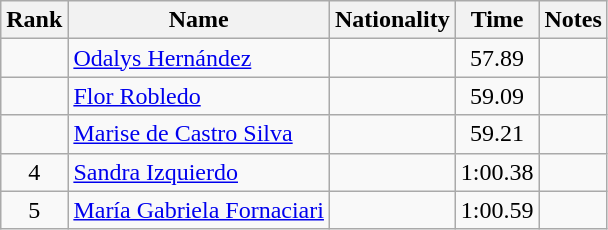<table class="wikitable sortable" style="text-align:center">
<tr>
<th>Rank</th>
<th>Name</th>
<th>Nationality</th>
<th>Time</th>
<th>Notes</th>
</tr>
<tr>
<td align=center></td>
<td align=left><a href='#'>Odalys Hernández</a></td>
<td align=left></td>
<td>57.89</td>
<td></td>
</tr>
<tr>
<td align=center></td>
<td align=left><a href='#'>Flor Robledo</a></td>
<td align=left></td>
<td>59.09</td>
<td></td>
</tr>
<tr>
<td align=center></td>
<td align=left><a href='#'>Marise de Castro Silva</a></td>
<td align=left></td>
<td>59.21</td>
<td></td>
</tr>
<tr>
<td align=center>4</td>
<td align=left><a href='#'>Sandra Izquierdo</a></td>
<td align=left></td>
<td>1:00.38</td>
<td></td>
</tr>
<tr>
<td align=center>5</td>
<td align=left><a href='#'>María Gabriela Fornaciari</a></td>
<td align=left></td>
<td>1:00.59</td>
<td></td>
</tr>
</table>
